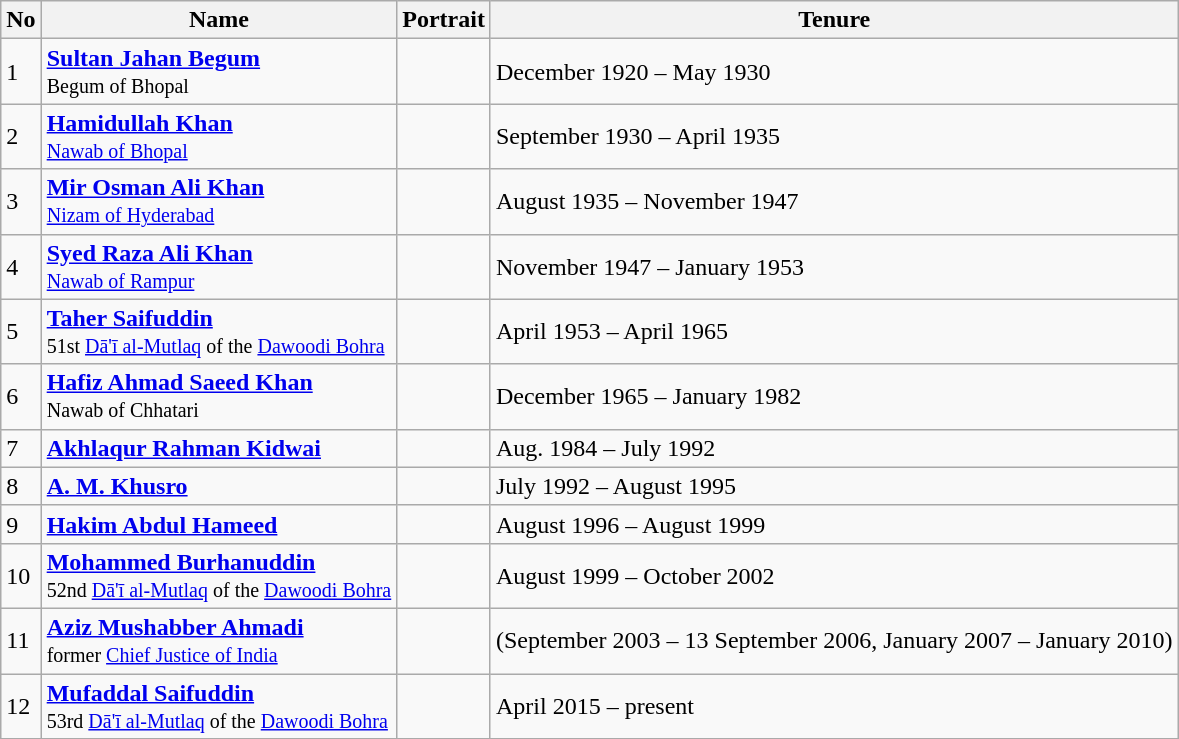<table class="wikitable sortable">
<tr>
<th>No</th>
<th>Name</th>
<th>Portrait</th>
<th>Tenure</th>
</tr>
<tr>
<td>1</td>
<td><strong><a href='#'>Sultan Jahan Begum</a></strong><br><small>Begum of Bhopal</small></td>
<td></td>
<td>December 1920 – May 1930</td>
</tr>
<tr>
<td>2</td>
<td><strong><a href='#'>Hamidullah Khan</a></strong><br><small><a href='#'>Nawab of Bhopal</a></small></td>
<td></td>
<td>September 1930 – April 1935</td>
</tr>
<tr>
<td>3</td>
<td><strong><a href='#'>Mir Osman Ali Khan</a></strong><br><small><a href='#'>Nizam of Hyderabad</a></small></td>
<td></td>
<td>August 1935 – November 1947</td>
</tr>
<tr>
<td>4</td>
<td><strong><a href='#'>Syed Raza Ali Khan</a></strong> <br><small><a href='#'>Nawab of Rampur</a></small></td>
<td></td>
<td>November 1947 – January 1953</td>
</tr>
<tr>
<td>5</td>
<td><strong><a href='#'>Taher Saifuddin</a></strong> <br><small>51st <a href='#'>Dā'ī al-Mutlaq</a> of the <a href='#'>Dawoodi Bohra</a></small></td>
<td></td>
<td>April 1953 – April 1965</td>
</tr>
<tr>
<td>6</td>
<td><strong><a href='#'>Hafiz Ahmad Saeed Khan</a></strong><br><small>Nawab of Chhatari</small></td>
<td></td>
<td>December 1965 – January 1982</td>
</tr>
<tr>
<td>7</td>
<td><strong><a href='#'>Akhlaqur Rahman Kidwai</a></strong></td>
<td></td>
<td>Aug. 1984 – July 1992</td>
</tr>
<tr>
<td>8</td>
<td><strong><a href='#'>A. M. Khusro</a></strong></td>
<td></td>
<td>July 1992 – August 1995</td>
</tr>
<tr>
<td>9</td>
<td><strong><a href='#'>Hakim Abdul Hameed</a></strong></td>
<td></td>
<td>August 1996 – August 1999</td>
</tr>
<tr>
<td>10</td>
<td><strong><a href='#'>Mohammed Burhanuddin</a></strong> <br><small>52nd <a href='#'>Dā'ī al-Mutlaq</a> of the <a href='#'>Dawoodi Bohra</a></small></td>
<td></td>
<td>August 1999 – October 2002</td>
</tr>
<tr>
<td>11</td>
<td><strong><a href='#'>Aziz Mushabber Ahmadi</a></strong> <br><small>former <a href='#'>Chief Justice of India</a></small></td>
<td></td>
<td>(September 2003 – 13 September 2006, January 2007 – January 2010)</td>
</tr>
<tr>
<td>12</td>
<td><strong><a href='#'>Mufaddal Saifuddin</a></strong> <br><small>53rd <a href='#'>Dā'ī al-Mutlaq</a> of the <a href='#'>Dawoodi Bohra</a></small></td>
<td></td>
<td>April 2015 – present</td>
</tr>
<tr>
</tr>
</table>
